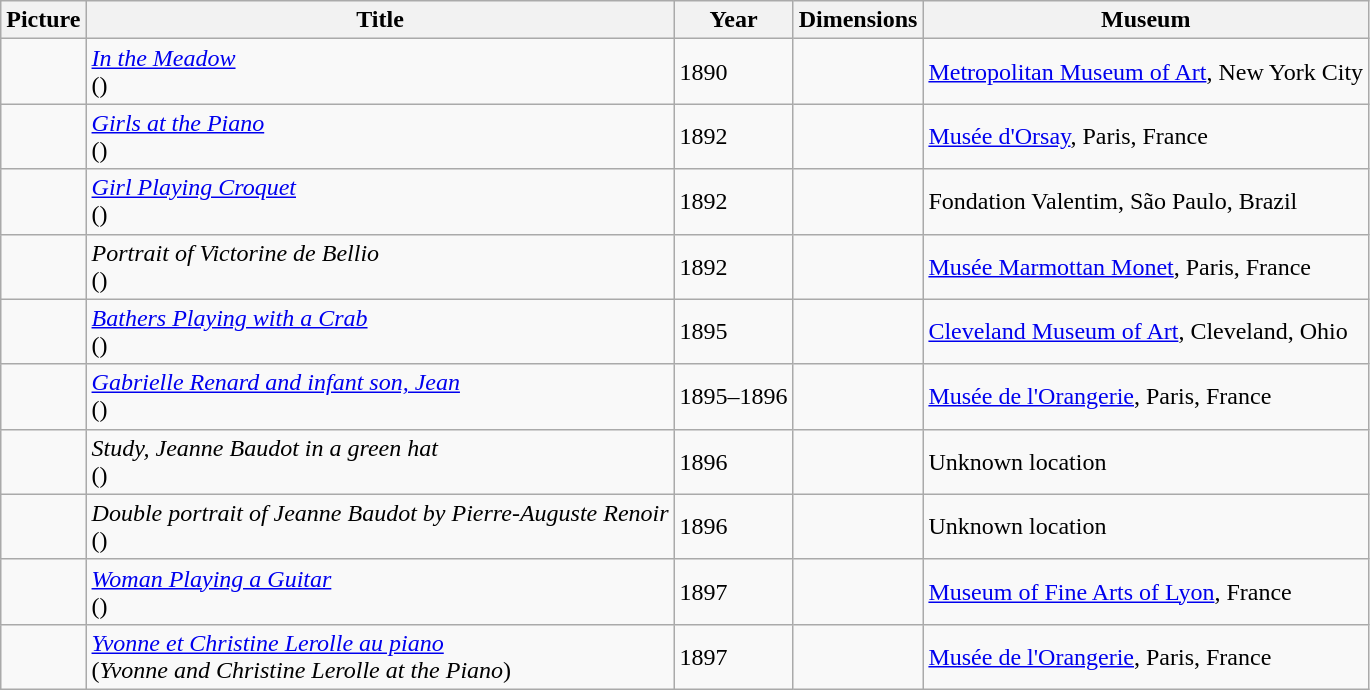<table class="wikitable sortable">
<tr>
<th class=unsortable>Picture</th>
<th>Title</th>
<th>Year</th>
<th>Dimensions</th>
<th>Museum</th>
</tr>
<tr>
<td></td>
<td><em><a href='#'>In the Meadow</a></em><br>()</td>
<td>1890</td>
<td></td>
<td><a href='#'>Metropolitan Museum of Art</a>, New York City</td>
</tr>
<tr>
<td></td>
<td><em><a href='#'>Girls at the Piano</a></em><br>()</td>
<td>1892</td>
<td></td>
<td><a href='#'>Musée d'Orsay</a>, Paris, France</td>
</tr>
<tr>
<td></td>
<td><em><a href='#'>Girl Playing Croquet</a></em><br>()</td>
<td>1892</td>
<td></td>
<td>Fondation Valentim, São Paulo, Brazil</td>
</tr>
<tr>
<td></td>
<td><em>Portrait of Victorine de Bellio</em><br> ()</td>
<td>1892</td>
<td></td>
<td><a href='#'>Musée Marmottan Monet</a>, Paris, France </td>
</tr>
<tr>
<td></td>
<td><em><a href='#'>Bathers Playing with a Crab</a></em><br>()</td>
<td>1895</td>
<td></td>
<td><a href='#'>Cleveland Museum of Art</a>, Cleveland, Ohio</td>
</tr>
<tr>
<td></td>
<td><em><a href='#'>Gabrielle Renard and infant son, Jean</a></em><br>()</td>
<td>1895–1896</td>
<td></td>
<td><a href='#'>Musée de l'Orangerie</a>, Paris, France</td>
</tr>
<tr>
<td></td>
<td><em>Study, Jeanne Baudot in a green hat</em><br>()</td>
<td>1896</td>
<td></td>
<td>Unknown location</td>
</tr>
<tr>
<td></td>
<td><em>Double portrait of Jeanne Baudot by Pierre-Auguste Renoir</em><br>()</td>
<td>1896</td>
<td></td>
<td>Unknown location</td>
</tr>
<tr>
<td></td>
<td><em><a href='#'>Woman Playing a Guitar</a></em><br>()</td>
<td>1897</td>
<td></td>
<td><a href='#'>Museum of Fine Arts of Lyon</a>, France</td>
</tr>
<tr>
<td></td>
<td><em><a href='#'>Yvonne et Christine Lerolle au piano</a></em><br>(<em>Yvonne and Christine Lerolle at the Piano</em>)</td>
<td>1897</td>
<td></td>
<td><a href='#'>Musée de l'Orangerie</a>, Paris, France</td>
</tr>
</table>
